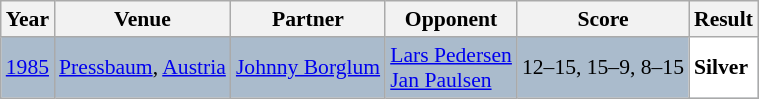<table class="sortable wikitable" style="font-size: 90%;">
<tr>
<th>Year</th>
<th>Venue</th>
<th>Partner</th>
<th>Opponent</th>
<th>Score</th>
<th>Result</th>
</tr>
<tr style="background:#AABBCC">
<td align="center"><a href='#'>1985</a></td>
<td align="left"><a href='#'>Pressbaum</a>, <a href='#'>Austria</a></td>
<td align="left"> <a href='#'>Johnny Borglum</a></td>
<td align="left"> <a href='#'>Lars Pedersen</a> <br>  <a href='#'>Jan Paulsen</a></td>
<td align="left">12–15, 15–9, 8–15</td>
<td style="text-align:left; background:white"> <strong>Silver</strong></td>
</tr>
</table>
